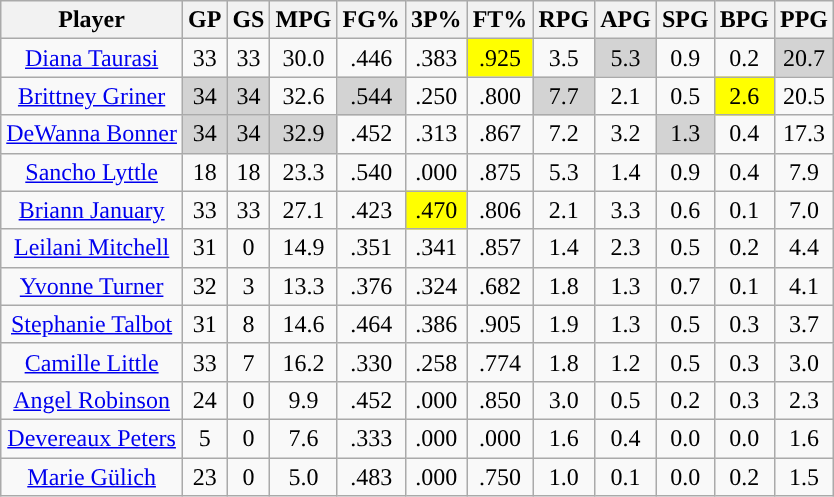<table class="wikitable sortable" style="text-align:center;">
<tr>
<th>Player</th>
<th>GP</th>
<th>GS</th>
<th>MPG</th>
<th>FG%</th>
<th>3P%</th>
<th>FT%</th>
<th>RPG</th>
<th>APG</th>
<th>SPG</th>
<th>BPG</th>
<th>PPG</th>
</tr>
<tr>
<td><a href='#'>Diana Taurasi</a></td>
<td>33</td>
<td>33</td>
<td>30.0</td>
<td>.446</td>
<td>.383</td>
<td style="background:yellow;">.925</td>
<td>3.5</td>
<td style="background:#D3D3D3;">5.3</td>
<td>0.9</td>
<td>0.2</td>
<td style="background:#D3D3D3;">20.7</td>
</tr>
<tr>
<td><a href='#'>Brittney Griner</a></td>
<td style="background:#D3D3D3;">34</td>
<td style="background:#D3D3D3;">34</td>
<td>32.6</td>
<td style="background:#D3D3D3;">.544</td>
<td>.250</td>
<td>.800</td>
<td style="background:#D3D3D3;">7.7</td>
<td>2.1</td>
<td>0.5</td>
<td style="background:yellow;">2.6</td>
<td>20.5</td>
</tr>
<tr>
<td><a href='#'>DeWanna Bonner</a></td>
<td style="background:#D3D3D3;">34</td>
<td style="background:#D3D3D3;">34</td>
<td style="background:#D3D3D3;">32.9</td>
<td>.452</td>
<td>.313</td>
<td>.867</td>
<td>7.2</td>
<td>3.2</td>
<td style="background:#D3D3D3;">1.3</td>
<td>0.4</td>
<td>17.3</td>
</tr>
<tr>
<td><a href='#'>Sancho Lyttle</a></td>
<td>18</td>
<td>18</td>
<td>23.3</td>
<td>.540</td>
<td>.000</td>
<td>.875</td>
<td>5.3</td>
<td>1.4</td>
<td>0.9</td>
<td>0.4</td>
<td>7.9</td>
</tr>
<tr>
<td><a href='#'>Briann January</a></td>
<td>33</td>
<td>33</td>
<td>27.1</td>
<td>.423</td>
<td style="background:yellow;">.470</td>
<td>.806</td>
<td>2.1</td>
<td>3.3</td>
<td>0.6</td>
<td>0.1</td>
<td>7.0</td>
</tr>
<tr>
<td><a href='#'>Leilani Mitchell</a></td>
<td>31</td>
<td>0</td>
<td>14.9</td>
<td>.351</td>
<td>.341</td>
<td>.857</td>
<td>1.4</td>
<td>2.3</td>
<td>0.5</td>
<td>0.2</td>
<td>4.4</td>
</tr>
<tr>
<td><a href='#'>Yvonne Turner</a></td>
<td>32</td>
<td>3</td>
<td>13.3</td>
<td>.376</td>
<td>.324</td>
<td>.682</td>
<td>1.8</td>
<td>1.3</td>
<td>0.7</td>
<td>0.1</td>
<td>4.1</td>
</tr>
<tr>
<td><a href='#'>Stephanie Talbot</a></td>
<td>31</td>
<td>8</td>
<td>14.6</td>
<td>.464</td>
<td>.386</td>
<td>.905</td>
<td>1.9</td>
<td>1.3</td>
<td>0.5</td>
<td>0.3</td>
<td>3.7</td>
</tr>
<tr>
<td><a href='#'>Camille Little</a></td>
<td>33</td>
<td>7</td>
<td>16.2</td>
<td>.330</td>
<td>.258</td>
<td>.774</td>
<td>1.8</td>
<td>1.2</td>
<td>0.5</td>
<td>0.3</td>
<td>3.0</td>
</tr>
<tr>
<td><a href='#'>Angel Robinson</a></td>
<td>24</td>
<td>0</td>
<td>9.9</td>
<td>.452</td>
<td>.000</td>
<td>.850</td>
<td>3.0</td>
<td>0.5</td>
<td>0.2</td>
<td>0.3</td>
<td>2.3</td>
</tr>
<tr>
<td><a href='#'>Devereaux Peters</a></td>
<td>5</td>
<td>0</td>
<td>7.6</td>
<td>.333</td>
<td>.000</td>
<td>.000</td>
<td>1.6</td>
<td>0.4</td>
<td>0.0</td>
<td>0.0</td>
<td>1.6</td>
</tr>
<tr>
<td><a href='#'>Marie Gülich</a></td>
<td>23</td>
<td>0</td>
<td>5.0</td>
<td>.483</td>
<td>.000</td>
<td>.750</td>
<td>1.0</td>
<td>0.1</td>
<td>0.0</td>
<td>0.2</td>
<td>1.5</td>
</tr>
</table>
